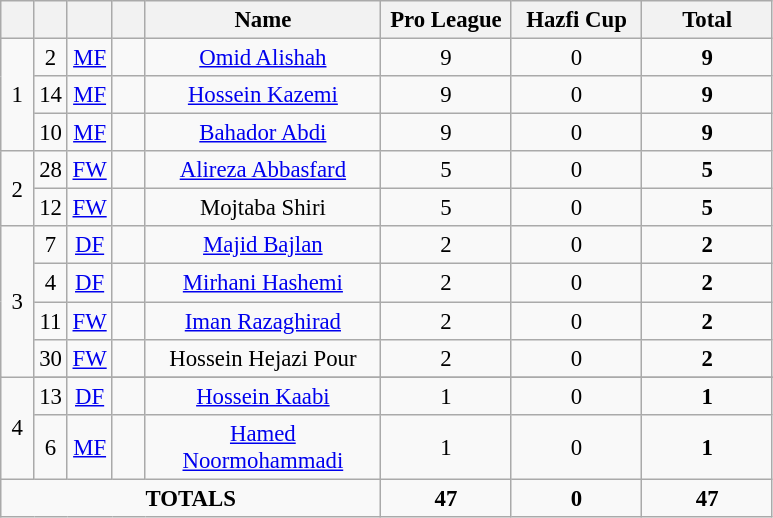<table class="wikitable" style="font-size: 95%; text-align: center;">
<tr>
<th width=15><strong></strong></th>
<th width=15><strong></strong></th>
<th width=15><strong></strong></th>
<th width=15></th>
<th width=150>Name</th>
<th width=80>Pro League</th>
<th width=80>Hazfi Cup</th>
<th width=80>Total</th>
</tr>
<tr>
<td rowspan="3">1</td>
<td>2</td>
<td><a href='#'>MF</a></td>
<td></td>
<td><a href='#'>Omid Alishah</a></td>
<td>9</td>
<td>0</td>
<td><strong>9</strong></td>
</tr>
<tr>
<td>14</td>
<td><a href='#'>MF</a></td>
<td></td>
<td><a href='#'>Hossein Kazemi</a></td>
<td>9</td>
<td>0</td>
<td><strong>9</strong></td>
</tr>
<tr>
<td>10</td>
<td><a href='#'>MF</a></td>
<td></td>
<td><a href='#'>Bahador Abdi</a></td>
<td>9</td>
<td>0</td>
<td><strong>9</strong></td>
</tr>
<tr>
<td rowspan="2">2</td>
<td>28</td>
<td><a href='#'>FW</a></td>
<td></td>
<td><a href='#'>Alireza Abbasfard</a></td>
<td>5</td>
<td>0</td>
<td><strong>5</strong></td>
</tr>
<tr>
<td>12</td>
<td><a href='#'>FW</a></td>
<td></td>
<td>Mojtaba Shiri</td>
<td>5</td>
<td>0</td>
<td><strong>5</strong></td>
</tr>
<tr>
<td rowspan="4">3</td>
<td>7</td>
<td><a href='#'>DF</a></td>
<td></td>
<td><a href='#'>Majid Bajlan</a></td>
<td>2</td>
<td>0</td>
<td><strong>2</strong></td>
</tr>
<tr>
<td>4</td>
<td><a href='#'>DF</a></td>
<td></td>
<td><a href='#'>Mirhani Hashemi</a></td>
<td>2</td>
<td>0</td>
<td><strong>2</strong></td>
</tr>
<tr>
<td>11</td>
<td><a href='#'>FW</a></td>
<td></td>
<td><a href='#'>Iman Razaghirad</a></td>
<td>2</td>
<td>0</td>
<td><strong>2</strong></td>
</tr>
<tr>
<td>30</td>
<td><a href='#'>FW</a></td>
<td></td>
<td>Hossein Hejazi Pour</td>
<td>2</td>
<td>0</td>
<td><strong>2</strong></td>
</tr>
<tr>
<td rowspan="3">4</td>
</tr>
<tr>
<td>13</td>
<td><a href='#'>DF</a></td>
<td></td>
<td><a href='#'>Hossein Kaabi</a></td>
<td>1</td>
<td>0</td>
<td><strong>1</strong></td>
</tr>
<tr>
<td>6</td>
<td><a href='#'>MF</a></td>
<td></td>
<td><a href='#'>Hamed Noormohammadi</a></td>
<td>1</td>
<td>0</td>
<td><strong>1</strong></td>
</tr>
<tr>
<td colspan="5"><strong>TOTALS</strong></td>
<td><strong>47</strong></td>
<td><strong>0</strong></td>
<td><strong>47</strong></td>
</tr>
</table>
